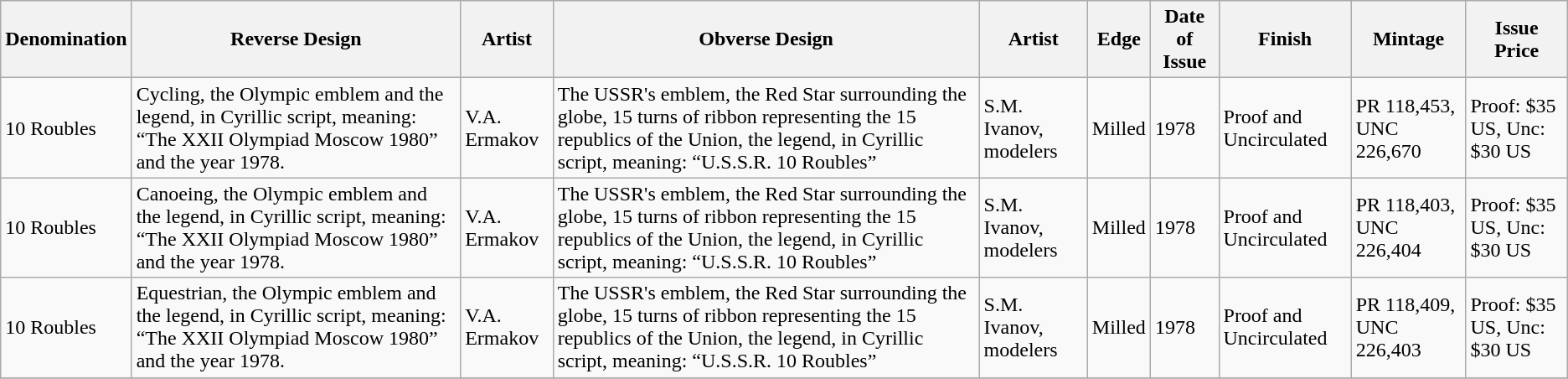<table class="wikitable">
<tr>
<th>Denomination</th>
<th>Reverse Design</th>
<th>Artist</th>
<th>Obverse Design</th>
<th>Artist</th>
<th>Edge</th>
<th>Date of Issue</th>
<th>Finish</th>
<th>Mintage</th>
<th>Issue Price</th>
</tr>
<tr>
<td>10 Roubles</td>
<td>Cycling, the Olympic emblem and the legend, in Cyrillic script, meaning: “The XXII Olympiad Moscow 1980” and the year 1978.</td>
<td>V.A. Ermakov</td>
<td>The USSR's emblem, the Red Star surrounding the globe, 15 turns of ribbon representing the 15 republics of the Union, the legend, in Cyrillic script, meaning: “U.S.S.R. 10 Roubles”</td>
<td>S.M. Ivanov, modelers</td>
<td>Milled</td>
<td>1978</td>
<td>Proof and Uncirculated</td>
<td>PR 118,453, UNC 226,670</td>
<td>Proof: $35 US, Unc: $30 US</td>
</tr>
<tr>
<td>10 Roubles</td>
<td>Canoeing, the Olympic emblem and the legend, in Cyrillic script, meaning: “The XXII Olympiad Moscow 1980” and the year 1978.</td>
<td>V.A. Ermakov</td>
<td>The USSR's emblem, the Red Star surrounding the globe, 15 turns of ribbon representing the 15 republics of the Union, the legend, in Cyrillic script, meaning: “U.S.S.R. 10 Roubles”</td>
<td>S.M. Ivanov, modelers</td>
<td>Milled</td>
<td>1978</td>
<td>Proof and Uncirculated</td>
<td>PR 118,403, UNC 226,404</td>
<td>Proof: $35 US, Unc: $30 US</td>
</tr>
<tr>
<td>10 Roubles</td>
<td>Equestrian, the Olympic emblem and the legend, in Cyrillic script, meaning: “The XXII Olympiad Moscow 1980” and the year 1978.</td>
<td>V.A. Ermakov</td>
<td>The USSR's emblem, the Red Star surrounding the globe, 15 turns of ribbon representing the 15 republics of the Union, the legend, in Cyrillic script, meaning: “U.S.S.R. 10 Roubles”</td>
<td>S.M. Ivanov, modelers</td>
<td>Milled</td>
<td>1978</td>
<td>Proof and Uncirculated</td>
<td>PR 118,409, UNC 226,403</td>
<td>Proof: $35 US, Unc: $30 US</td>
</tr>
<tr>
</tr>
</table>
